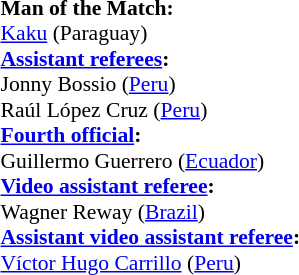<table width=50% style="font-size:90%">
<tr>
<td><br><strong>Man of the Match:</strong>
<br><a href='#'>Kaku</a> (Paraguay)<br><strong><a href='#'>Assistant referees</a>:</strong>
<br>Jonny Bossio (<a href='#'>Peru</a>)
<br>Raúl López Cruz (<a href='#'>Peru</a>)
<br><strong><a href='#'>Fourth official</a>:</strong>
<br>Guillermo Guerrero (<a href='#'>Ecuador</a>)
<br><strong><a href='#'>Video assistant referee</a>:</strong>
<br>Wagner Reway (<a href='#'>Brazil</a>)
<br><strong><a href='#'>Assistant video assistant referee</a>:</strong>
<br><a href='#'>Víctor Hugo Carrillo</a> (<a href='#'>Peru</a>)</td>
</tr>
</table>
